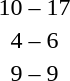<table style="text-align:center">
<tr>
<th width=200></th>
<th width=100></th>
<th width=200></th>
</tr>
<tr>
<td align=right></td>
<td>10 – 17</td>
<td align=left><strong></strong></td>
</tr>
<tr>
<td align=right></td>
<td>4 – 6</td>
<td align=left><strong></strong></td>
</tr>
<tr>
<td align=right><strong></strong></td>
<td>9 – 9</td>
<td align=left><strong></strong></td>
</tr>
</table>
